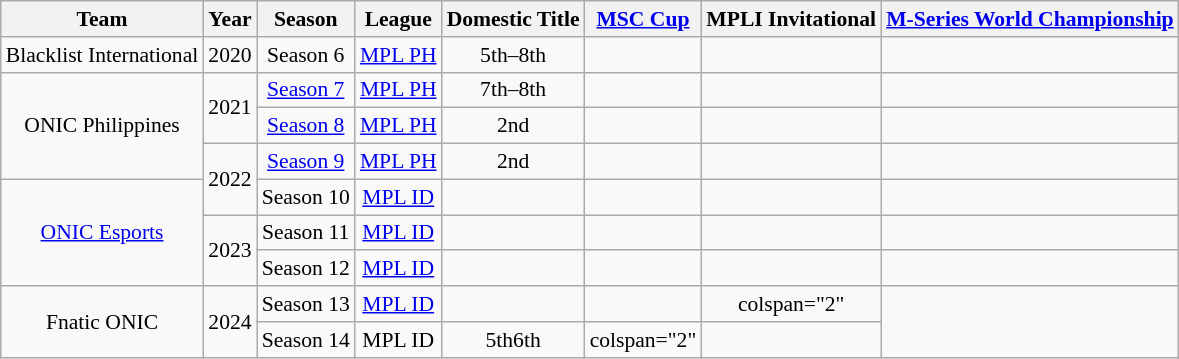<table class="wikitable" style="font-size:90%; text-align:center;">
<tr>
<th>Team</th>
<th>Year</th>
<th>Season</th>
<th>League</th>
<th>Domestic Title</th>
<th><a href='#'>MSC Cup</a></th>
<th>MPLI Invitational</th>
<th><a href='#'>M-Series World Championship</a></th>
</tr>
<tr>
<td>Blacklist International</td>
<td>2020</td>
<td>Season 6</td>
<td><a href='#'>MPL PH</a></td>
<td>5th–8th</td>
<td></td>
<td></td>
<td></td>
</tr>
<tr>
<td rowspan="3">ONIC Philippines</td>
<td rowspan="2">2021</td>
<td><a href='#'>Season 7</a></td>
<td><a href='#'>MPL PH</a></td>
<td>7th–8th</td>
<td></td>
<td></td>
<td></td>
</tr>
<tr>
<td><a href='#'>Season 8</a></td>
<td><a href='#'>MPL PH</a></td>
<td>2nd</td>
<td></td>
<td></td>
<td></td>
</tr>
<tr>
<td rowspan="2">2022</td>
<td><a href='#'>Season 9</a></td>
<td><a href='#'>MPL PH</a></td>
<td>2nd</td>
<td></td>
<td></td>
<td></td>
</tr>
<tr>
<td rowspan="3"><a href='#'>ONIC Esports</a></td>
<td>Season 10</td>
<td><a href='#'>MPL ID</a></td>
<td></td>
<td></td>
<td></td>
<td></td>
</tr>
<tr>
<td rowspan="2">2023</td>
<td>Season 11</td>
<td><a href='#'>MPL ID</a></td>
<td></td>
<td></td>
<td></td>
<td></td>
</tr>
<tr>
<td>Season 12</td>
<td><a href='#'>MPL ID</a></td>
<td></td>
<td></td>
<td></td>
<td></td>
</tr>
<tr>
<td rowspan="2">Fnatic ONIC</td>
<td rowspan="2">2024</td>
<td>Season 13</td>
<td><a href='#'>MPL ID</a></td>
<td></td>
<td></td>
<td>colspan="2" </td>
</tr>
<tr>
<td>Season 14</td>
<td>MPL ID</td>
<td>5th6th</td>
<td>colspan="2" </td>
<td></td>
</tr>
</table>
